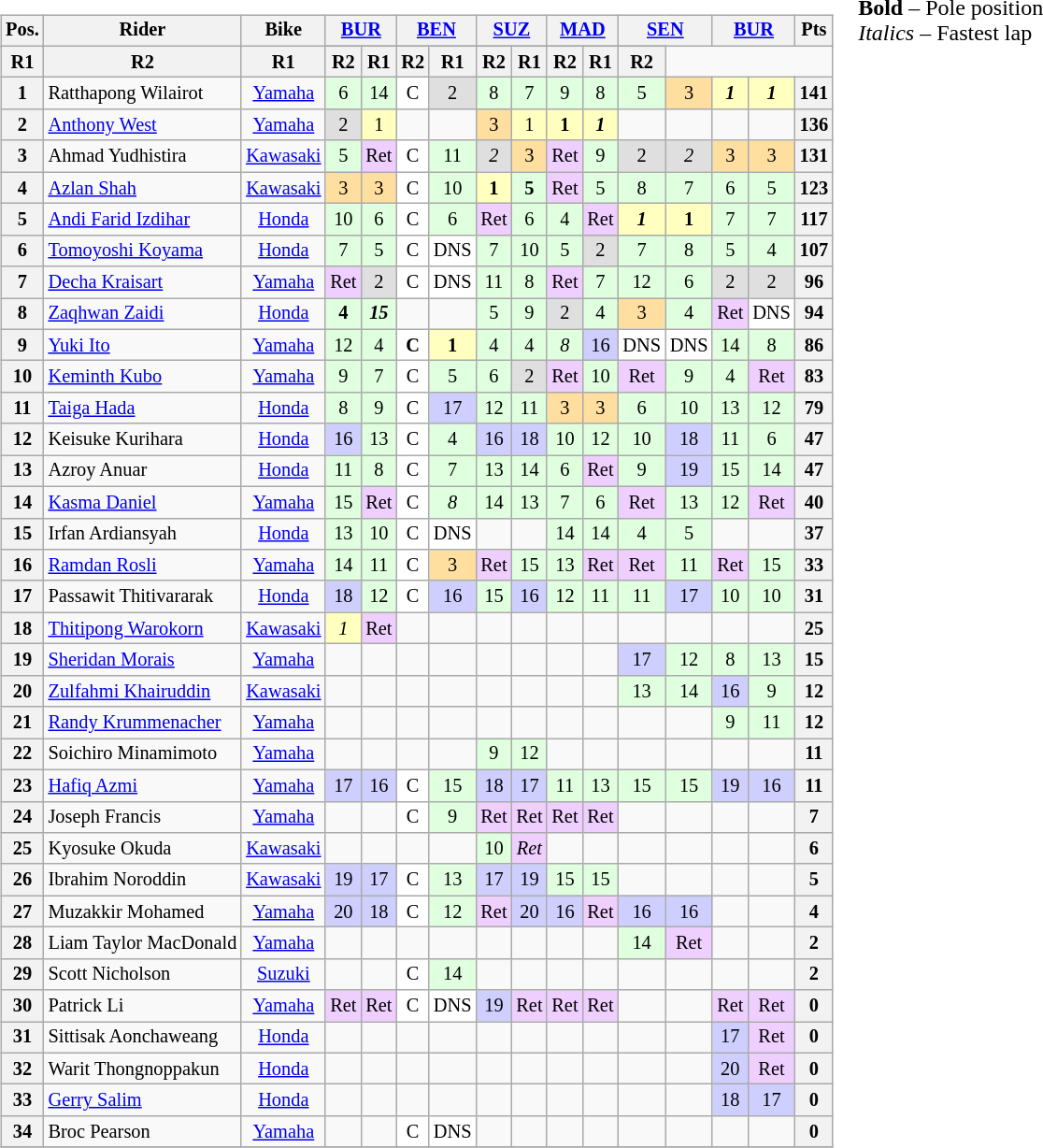<table>
<tr>
<td><br><table class="wikitable" style="font-size:85%; text-align:center;">
<tr>
<th rowspan="2">Pos.</th>
<th rowspan="2">Rider</th>
<th rowspan="2">Bike</th>
<th colspan="2"><a href='#'>BUR</a><br></th>
<th colspan="2"><a href='#'>BEN</a><br></th>
<th colspan="2"><a href='#'>SUZ</a><br></th>
<th colspan="2"><a href='#'>MAD</a><br></th>
<th colspan="2"><a href='#'>SEN</a><br></th>
<th colspan="2"><a href='#'>BUR</a><br></th>
<th rowspan="2">Pts</th>
</tr>
<tr>
</tr>
<tr>
<th>R1</th>
<th>R2</th>
<th>R1</th>
<th>R2</th>
<th>R1</th>
<th>R2</th>
<th>R1</th>
<th>R2</th>
<th>R1</th>
<th>R2</th>
<th>R1</th>
<th>R2</th>
</tr>
<tr>
<th>1</th>
<td align=left> Ratthapong Wilairot</td>
<td><a href='#'>Yamaha</a></td>
<td style="background:#dfffdf;">6</td>
<td style="background:#dfffdf;">14</td>
<td style="background:#ffffff;">C</td>
<td style="background:#dfdfdf;">2</td>
<td style="background:#dfffdf;">8</td>
<td style="background:#dfffdf;">7</td>
<td style="background:#dfffdf;">9</td>
<td style="background:#dfffdf;">8</td>
<td style="background:#dfffdf;">5</td>
<td style="background:#ffdf9f;">3</td>
<td style="background:#ffffbf;"><strong><em>1</em></strong></td>
<td style="background:#ffffbf;"><strong><em>1</em></strong></td>
<th>141</th>
</tr>
<tr>
<th>2</th>
<td align=left> <a href='#'>Anthony West</a></td>
<td><a href='#'>Yamaha</a></td>
<td style="background:#dfdfdf;">2</td>
<td style="background:#ffffbf;">1</td>
<td></td>
<td></td>
<td style="background:#ffdf9f;">3</td>
<td style="background:#ffffbf;">1</td>
<td style="background:#ffffbf;"><strong>1</strong></td>
<td style="background:#ffffbf;"><strong><em>1</em></strong></td>
<td></td>
<td></td>
<td></td>
<td></td>
<th>136</th>
</tr>
<tr>
<th>3</th>
<td align=left> Ahmad Yudhistira</td>
<td><a href='#'>Kawasaki</a></td>
<td style="background:#dfffdf;">5</td>
<td style="background:#efcfff;">Ret</td>
<td style="background:#ffffff;">C</td>
<td style="background:#dfffdf;">11</td>
<td style="background:#dfdfdf;"><em>2</em></td>
<td style="background:#ffdf9f;">3</td>
<td style="background:#efcfff;">Ret</td>
<td style="background:#dfffdf;">9</td>
<td style="background:#dfdfdf;">2</td>
<td style="background:#dfdfdf;"><em>2</em></td>
<td style="background:#ffdf9f;">3</td>
<td style="background:#ffdf9f;">3</td>
<th>131</th>
</tr>
<tr>
<th>4</th>
<td align=left> <a href='#'>Azlan Shah</a></td>
<td><a href='#'>Kawasaki</a></td>
<td style="background:#ffdf9f;">3</td>
<td style="background:#ffdf9f;">3</td>
<td style="background:#ffffff;">C</td>
<td style="background:#dfffdf;">10</td>
<td style="background:#ffffbf;"><strong>1</strong></td>
<td style="background:#dfffdf;"><strong>5</strong></td>
<td style="background:#efcfff;">Ret</td>
<td style="background:#dfffdf;">5</td>
<td style="background:#dfffdf;">8</td>
<td style="background:#dfffdf;">7</td>
<td style="background:#dfffdf;">6</td>
<td style="background:#dfffdf;">5</td>
<th>123</th>
</tr>
<tr>
<th>5</th>
<td align=left> <a href='#'>Andi Farid Izdihar</a></td>
<td><a href='#'>Honda</a></td>
<td style="background:#dfffdf;">10</td>
<td style="background:#dfffdf;">6</td>
<td style="background:#ffffff;">C</td>
<td style="background:#dfffdf;">6</td>
<td style="background:#efcfff;">Ret</td>
<td style="background:#dfffdf;">6</td>
<td style="background:#dfffdf;">4</td>
<td style="background:#efcfff;">Ret</td>
<td style="background:#ffffbf;"><strong><em>1</em></strong></td>
<td style="background:#ffffbf;"><strong>1</strong></td>
<td style="background:#dfffdf;">7</td>
<td style="background:#dfffdf;">7</td>
<th>117</th>
</tr>
<tr>
<th>6</th>
<td align=left> <a href='#'>Tomoyoshi Koyama</a></td>
<td><a href='#'>Honda</a></td>
<td style="background:#dfffdf;">7</td>
<td style="background:#dfffdf;">5</td>
<td style="background:#ffffff;">C</td>
<td style="background:#ffffff;">DNS</td>
<td style="background:#dfffdf;">7</td>
<td style="background:#dfffdf;">10</td>
<td style="background:#dfffdf;">5</td>
<td style="background:#dfdfdf;">2</td>
<td style="background:#dfffdf;">7</td>
<td style="background:#dfffdf;">8</td>
<td style="background:#dfffdf;">5</td>
<td style="background:#dfffdf;">4</td>
<th>107</th>
</tr>
<tr>
<th>7</th>
<td align=left> <a href='#'>Decha Kraisart</a></td>
<td><a href='#'>Yamaha</a></td>
<td style="background:#efcfff;">Ret</td>
<td style="background:#dfdfdf;">2</td>
<td style="background:#ffffff;">C</td>
<td style="background:#ffffff;">DNS</td>
<td style="background:#dfffdf;">11</td>
<td style="background:#dfffdf;">8</td>
<td style="background:#efcfff;">Ret</td>
<td style="background:#dfffdf;">7</td>
<td style="background:#dfffdf;">12</td>
<td style="background:#dfffdf;">6</td>
<td style="background:#dfdfdf;">2</td>
<td style="background:#dfdfdf;">2</td>
<th>96</th>
</tr>
<tr>
<th>8</th>
<td align=left> <a href='#'>Zaqhwan Zaidi</a></td>
<td><a href='#'>Honda</a></td>
<td style="background:#dfffdf;"><strong>4</strong></td>
<td style="background:#dfffdf;"><strong><em>15</em></strong></td>
<td></td>
<td></td>
<td style="background:#dfffdf;">5</td>
<td style="background:#dfffdf;">9</td>
<td style="background:#dfdfdf;">2</td>
<td style="background:#dfffdf;">4</td>
<td style="background:#ffdf9f;">3</td>
<td style="background:#dfffdf;">4</td>
<td style="background:#efcfff;">Ret</td>
<td style="background:#ffffff;">DNS</td>
<th>94</th>
</tr>
<tr>
<th>9</th>
<td align=left> <a href='#'>Yuki Ito</a></td>
<td><a href='#'>Yamaha</a></td>
<td style="background:#dfffdf;">12</td>
<td style="background:#dfffdf;">4</td>
<td style="background:#ffffff;"><strong>C</strong></td>
<td style="background:#ffffbf;"><strong>1</strong></td>
<td style="background:#dfffdf;">4</td>
<td style="background:#dfffdf;">4</td>
<td style="background:#dfffdf;"><em>8</em></td>
<td style="background:#cfcfff;">16</td>
<td style="background:#ffffff;">DNS</td>
<td style="background:#ffffff;">DNS</td>
<td style="background:#dfffdf;">14</td>
<td style="background:#dfffdf;">8</td>
<th>86</th>
</tr>
<tr>
<th>10</th>
<td align=left> <a href='#'>Keminth Kubo</a></td>
<td><a href='#'>Yamaha</a></td>
<td style="background:#dfffdf;">9</td>
<td style="background:#dfffdf;">7</td>
<td style="background:#ffffff;">C</td>
<td style="background:#dfffdf;">5</td>
<td style="background:#dfffdf;">6</td>
<td style="background:#dfdfdf;">2</td>
<td style="background:#efcfff;">Ret</td>
<td style="background:#dfffdf;">10</td>
<td style="background:#efcfff;">Ret</td>
<td style="background:#dfffdf;">9</td>
<td style="background:#dfffdf;">4</td>
<td style="background:#efcfff;">Ret</td>
<th>83</th>
</tr>
<tr>
<th>11</th>
<td align=left> <a href='#'>Taiga Hada</a></td>
<td><a href='#'>Honda</a></td>
<td style="background:#dfffdf;">8</td>
<td style="background:#dfffdf;">9</td>
<td style="background:#ffffff;">C</td>
<td style="background:#cfcfff;">17</td>
<td style="background:#dfffdf;">12</td>
<td style="background:#dfffdf;">11</td>
<td style="background:#ffdf9f;">3</td>
<td style="background:#ffdf9f;">3</td>
<td style="background:#dfffdf;">6</td>
<td style="background:#dfffdf;">10</td>
<td style="background:#dfffdf;">13</td>
<td style="background:#dfffdf;">12</td>
<th>79</th>
</tr>
<tr>
<th>12</th>
<td align=left> Keisuke Kurihara</td>
<td><a href='#'>Honda</a></td>
<td style="background:#cfcfff;">16</td>
<td style="background:#dfffdf;">13</td>
<td style="background:#ffffff;">C</td>
<td style="background:#dfffdf;">4</td>
<td style="background:#cfcfff;">16</td>
<td style="background:#cfcfff;">18</td>
<td style="background:#dfffdf;">10</td>
<td style="background:#dfffdf;">12</td>
<td style="background:#dfffdf;">10</td>
<td style="background:#cfcfff;">18</td>
<td style="background:#dfffdf;">11</td>
<td style="background:#dfffdf;">6</td>
<th>47</th>
</tr>
<tr>
<th>13</th>
<td align=left> Azroy Anuar</td>
<td><a href='#'>Honda</a></td>
<td style="background:#dfffdf;">11</td>
<td style="background:#dfffdf;">8</td>
<td style="background:#ffffff;">C</td>
<td style="background:#dfffdf;">7</td>
<td style="background:#dfffdf;">13</td>
<td style="background:#dfffdf;">14</td>
<td style="background:#dfffdf;">6</td>
<td style="background:#efcfff;">Ret</td>
<td style="background:#dfffdf;">9</td>
<td style="background:#cfcfff;">19</td>
<td style="background:#dfffdf;">15</td>
<td style="background:#dfffdf;">14</td>
<th>47</th>
</tr>
<tr>
<th>14</th>
<td align=left> <a href='#'>Kasma Daniel</a></td>
<td><a href='#'>Yamaha</a></td>
<td style="background:#dfffdf;">15</td>
<td style="background:#efcfff;">Ret</td>
<td style="background:#ffffff;">C</td>
<td style="background:#dfffdf;"><em>8</em></td>
<td style="background:#dfffdf;">14</td>
<td style="background:#dfffdf;">13</td>
<td style="background:#dfffdf;">7</td>
<td style="background:#dfffdf;">6</td>
<td style="background:#efcfff;">Ret</td>
<td style="background:#dfffdf;">13</td>
<td style="background:#dfffdf;">12</td>
<td style="background:#efcfff;">Ret</td>
<th>40</th>
</tr>
<tr>
<th>15</th>
<td align=left> Irfan Ardiansyah</td>
<td><a href='#'>Honda</a></td>
<td style="background:#dfffdf;">13</td>
<td style="background:#dfffdf;">10</td>
<td style="background:#ffffff;">C</td>
<td style="background:#ffffff;">DNS</td>
<td></td>
<td></td>
<td style="background:#dfffdf;">14</td>
<td style="background:#dfffdf;">14</td>
<td style="background:#dfffdf;">4</td>
<td style="background:#dfffdf;">5</td>
<td></td>
<td></td>
<th>37</th>
</tr>
<tr>
<th>16</th>
<td align=left> <a href='#'>Ramdan Rosli</a></td>
<td><a href='#'>Yamaha</a></td>
<td style="background:#dfffdf;">14</td>
<td style="background:#dfffdf;">11</td>
<td style="background:#ffffff;">C</td>
<td style="background:#ffdf9f;">3</td>
<td style="background:#efcfff;">Ret</td>
<td style="background:#dfffdf;">15</td>
<td style="background:#dfffdf;">13</td>
<td style="background:#efcfff;">Ret</td>
<td style="background:#efcfff;">Ret</td>
<td style="background:#dfffdf;">11</td>
<td style="background:#efcfff;">Ret</td>
<td style="background:#dfffdf;">15</td>
<th>33</th>
</tr>
<tr>
<th>17</th>
<td align=left> Passawit Thitivararak</td>
<td><a href='#'>Honda</a></td>
<td style="background:#cfcfff;">18</td>
<td style="background:#dfffdf;">12</td>
<td style="background:#ffffff;">C</td>
<td style="background:#cfcfff;">16</td>
<td style="background:#dfffdf;">15</td>
<td style="background:#cfcfff;">16</td>
<td style="background:#dfffdf;">12</td>
<td style="background:#dfffdf;">11</td>
<td style="background:#dfffdf;">11</td>
<td style="background:#cfcfff;">17</td>
<td style="background:#dfffdf;">10</td>
<td style="background:#dfffdf;">10</td>
<th>31</th>
</tr>
<tr>
<th>18</th>
<td align=left> <a href='#'>Thitipong Warokorn</a></td>
<td><a href='#'>Kawasaki</a></td>
<td style="background:#ffffbf;"><em>1</em></td>
<td style="background:#efcfff;">Ret</td>
<td></td>
<td></td>
<td></td>
<td></td>
<td></td>
<td></td>
<td></td>
<td></td>
<td></td>
<td></td>
<th>25</th>
</tr>
<tr>
<th>19</th>
<td align=left> <a href='#'>Sheridan Morais</a></td>
<td><a href='#'>Yamaha</a></td>
<td></td>
<td></td>
<td></td>
<td></td>
<td></td>
<td></td>
<td></td>
<td></td>
<td style="background:#cfcfff;">17</td>
<td style="background:#dfffdf;">12</td>
<td style="background:#dfffdf;">8</td>
<td style="background:#dfffdf;">13</td>
<th>15</th>
</tr>
<tr>
<th>20</th>
<td align=left> <a href='#'>Zulfahmi Khairuddin</a></td>
<td><a href='#'>Kawasaki</a></td>
<td></td>
<td></td>
<td></td>
<td></td>
<td></td>
<td></td>
<td></td>
<td></td>
<td style="background:#dfffdf;">13</td>
<td style="background:#dfffdf;">14</td>
<td style="background:#cfcfff;">16</td>
<td style="background:#dfffdf;">9</td>
<th>12</th>
</tr>
<tr>
<th>21</th>
<td align=left> <a href='#'>Randy Krummenacher</a></td>
<td><a href='#'>Yamaha</a></td>
<td></td>
<td></td>
<td></td>
<td></td>
<td></td>
<td></td>
<td></td>
<td></td>
<td></td>
<td></td>
<td style="background:#dfffdf;">9</td>
<td style="background:#dfffdf;">11</td>
<th>12</th>
</tr>
<tr>
<th>22</th>
<td align=left> Soichiro Minamimoto</td>
<td><a href='#'>Yamaha</a></td>
<td></td>
<td></td>
<td></td>
<td></td>
<td style="background:#dfffdf;">9</td>
<td style="background:#dfffdf;">12</td>
<td></td>
<td></td>
<td></td>
<td></td>
<td></td>
<td></td>
<th>11</th>
</tr>
<tr>
<th>23</th>
<td align=left> <a href='#'>Hafiq Azmi</a></td>
<td><a href='#'>Yamaha</a></td>
<td style="background:#cfcfff;">17</td>
<td style="background:#cfcfff;">16</td>
<td style="background:#ffffff;">C</td>
<td style="background:#dfffdf;">15</td>
<td style="background:#cfcfff;">18</td>
<td style="background:#cfcfff;">17</td>
<td style="background:#dfffdf;">11</td>
<td style="background:#dfffdf;">13</td>
<td style="background:#dfffdf;">15</td>
<td style="background:#dfffdf;">15</td>
<td style="background:#cfcfff;">19</td>
<td style="background:#cfcfff;">16</td>
<th>11</th>
</tr>
<tr>
<th>24</th>
<td align=left> Joseph Francis</td>
<td><a href='#'>Yamaha</a></td>
<td></td>
<td></td>
<td style="background:#ffffff;">C</td>
<td style="background:#dfffdf;">9</td>
<td style="background:#efcfff;">Ret</td>
<td style="background:#efcfff;">Ret</td>
<td style="background:#efcfff;">Ret</td>
<td style="background:#efcfff;">Ret</td>
<td></td>
<td></td>
<td></td>
<td></td>
<th>7</th>
</tr>
<tr>
<th>25</th>
<td align=left> Kyosuke Okuda</td>
<td><a href='#'>Kawasaki</a></td>
<td></td>
<td></td>
<td></td>
<td></td>
<td style="background:#dfffdf;">10</td>
<td style="background:#efcfff;"><em>Ret</em></td>
<td></td>
<td></td>
<td></td>
<td></td>
<td></td>
<td></td>
<th>6</th>
</tr>
<tr>
<th>26</th>
<td align=left> Ibrahim Noroddin</td>
<td><a href='#'>Kawasaki</a></td>
<td style="background:#cfcfff;">19</td>
<td style="background:#cfcfff;">17</td>
<td style="background:#ffffff;">C</td>
<td style="background:#dfffdf;">13</td>
<td style="background:#cfcfff;">17</td>
<td style="background:#cfcfff;">19</td>
<td style="background:#dfffdf;">15</td>
<td style="background:#dfffdf;">15</td>
<td></td>
<td></td>
<td></td>
<td></td>
<th>5</th>
</tr>
<tr>
<th>27</th>
<td align=left> Muzakkir Mohamed</td>
<td><a href='#'>Yamaha</a></td>
<td style="background:#cfcfff;">20</td>
<td style="background:#cfcfff;">18</td>
<td style="background:#ffffff;">C</td>
<td style="background:#dfffdf;">12</td>
<td style="background:#efcfff;">Ret</td>
<td style="background:#cfcfff;">20</td>
<td style="background:#cfcfff;">16</td>
<td style="background:#efcfff;">Ret</td>
<td style="background:#cfcfff;">16</td>
<td style="background:#cfcfff;">16</td>
<td></td>
<td></td>
<th>4</th>
</tr>
<tr>
<th>28</th>
<td align=left> Liam Taylor MacDonald</td>
<td><a href='#'>Yamaha</a></td>
<td></td>
<td></td>
<td></td>
<td></td>
<td></td>
<td></td>
<td></td>
<td></td>
<td style="background:#dfffdf;">14</td>
<td style="background:#efcfff;">Ret</td>
<td></td>
<td></td>
<th>2</th>
</tr>
<tr>
<th>29</th>
<td align=left> Scott Nicholson</td>
<td><a href='#'>Suzuki</a></td>
<td></td>
<td></td>
<td style="background:#ffffff;">C</td>
<td style="background:#dfffdf;">14</td>
<td></td>
<td></td>
<td></td>
<td></td>
<td></td>
<td></td>
<td></td>
<td></td>
<th>2</th>
</tr>
<tr>
<th>30</th>
<td align=left> Patrick Li</td>
<td><a href='#'>Yamaha</a></td>
<td style="background:#efcfff;">Ret</td>
<td style="background:#efcfff;">Ret</td>
<td style="background:#ffffff;">C</td>
<td style="background:#ffffff;">DNS</td>
<td style="background:#cfcfff;">19</td>
<td style="background:#efcfff;">Ret</td>
<td style="background:#efcfff;">Ret</td>
<td style="background:#efcfff;">Ret</td>
<td></td>
<td></td>
<td style="background:#efcfff;">Ret</td>
<td style="background:#efcfff;">Ret</td>
<th>0</th>
</tr>
<tr>
<th>31</th>
<td align=left> Sittisak Aonchaweang</td>
<td><a href='#'>Honda</a></td>
<td></td>
<td></td>
<td></td>
<td></td>
<td></td>
<td></td>
<td></td>
<td></td>
<td></td>
<td></td>
<td style="background:#cfcfff;">17</td>
<td style="background:#efcfff;">Ret</td>
<th>0</th>
</tr>
<tr>
<th>32</th>
<td align=left> Warit Thongnoppakun</td>
<td><a href='#'>Honda</a></td>
<td></td>
<td></td>
<td></td>
<td></td>
<td></td>
<td></td>
<td></td>
<td></td>
<td></td>
<td></td>
<td style="background:#cfcfff;">20</td>
<td style="background:#efcfff;">Ret</td>
<th>0</th>
</tr>
<tr>
<th>33</th>
<td align=left> <a href='#'>Gerry Salim</a></td>
<td><a href='#'>Honda</a></td>
<td></td>
<td></td>
<td></td>
<td></td>
<td></td>
<td></td>
<td></td>
<td></td>
<td></td>
<td></td>
<td style="background:#cfcfff;">18</td>
<td style="background:#cfcfff;">17</td>
<th>0</th>
</tr>
<tr>
<th>34</th>
<td align=left> Broc Pearson</td>
<td><a href='#'>Yamaha</a></td>
<td></td>
<td></td>
<td style="background:#ffffff;">C</td>
<td style="background:#ffffff;">DNS</td>
<td></td>
<td></td>
<td></td>
<td></td>
<td></td>
<td></td>
<td></td>
<td></td>
<th>0</th>
</tr>
<tr>
</tr>
</table>
</td>
<td valign="top"><br>
<span><strong>Bold</strong> – Pole position<br><em>Italics</em> – Fastest lap</span></td>
</tr>
</table>
